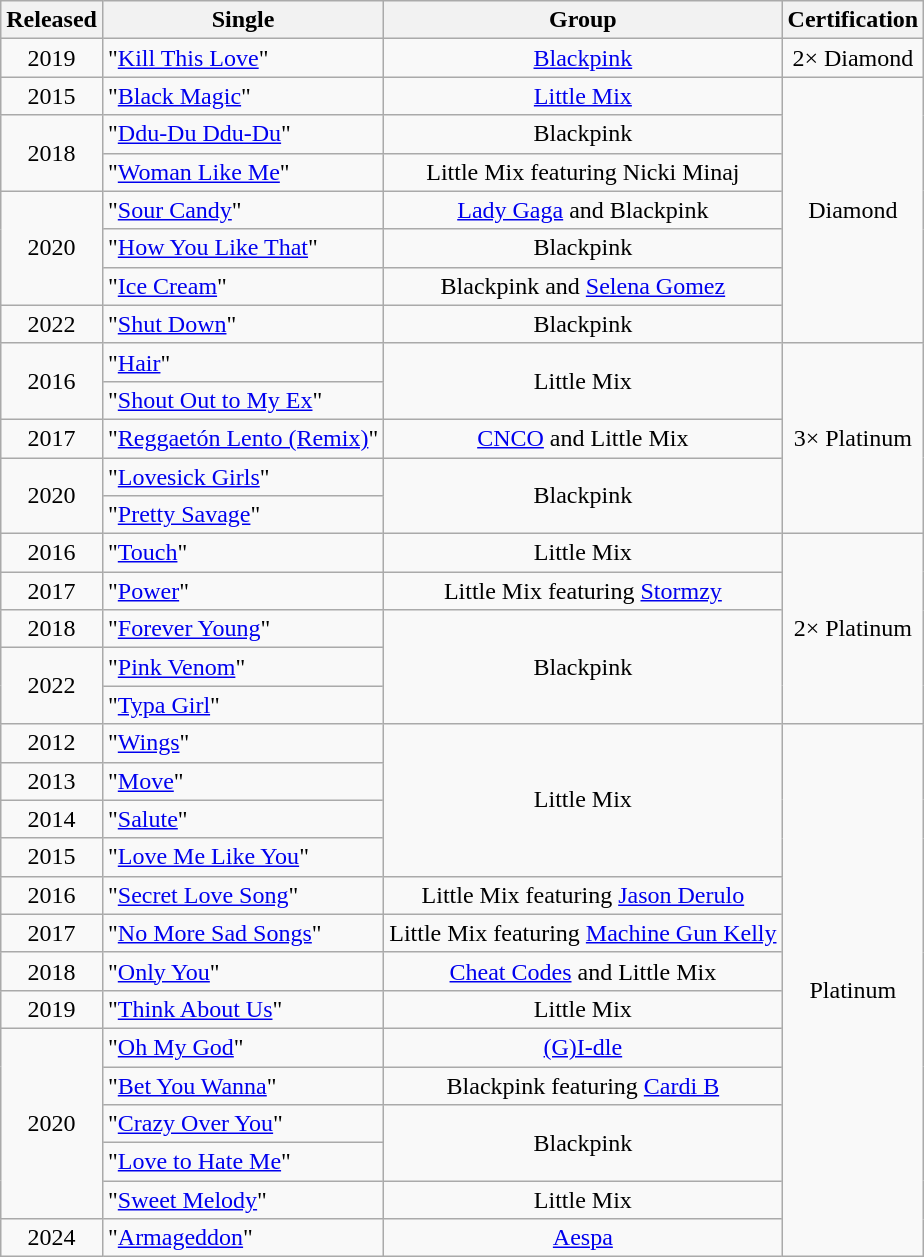<table class="wikitable plainrowheaders" style="text-align:center;">
<tr>
<th>Released</th>
<th>Single</th>
<th>Group</th>
<th>Certification</th>
</tr>
<tr>
<td>2019</td>
<td style="text-align:left;">"<a href='#'>Kill This Love</a>"</td>
<td><a href='#'>Blackpink</a></td>
<td>2× Diamond</td>
</tr>
<tr>
<td>2015</td>
<td style="text-align:left;">"<a href='#'>Black Magic</a>"</td>
<td><a href='#'>Little Mix</a></td>
<td rowspan="7">Diamond</td>
</tr>
<tr>
<td rowspan="2">2018</td>
<td style="text-align:left;">"<a href='#'>Ddu-Du Ddu-Du</a>"</td>
<td>Blackpink</td>
</tr>
<tr>
<td style="text-align:left;">"<a href='#'>Woman Like Me</a>"</td>
<td>Little Mix featuring Nicki Minaj</td>
</tr>
<tr>
<td rowspan="3">2020</td>
<td style="text-align:left;">"<a href='#'>Sour Candy</a>"</td>
<td><a href='#'>Lady Gaga</a> and Blackpink</td>
</tr>
<tr>
<td style="text-align:left;">"<a href='#'>How You Like That</a>"</td>
<td>Blackpink</td>
</tr>
<tr>
<td style="text-align:left;">"<a href='#'>Ice Cream</a>"</td>
<td>Blackpink and <a href='#'>Selena Gomez</a></td>
</tr>
<tr>
<td>2022</td>
<td style="text-align:left;">"<a href='#'>Shut Down</a>"</td>
<td>Blackpink</td>
</tr>
<tr>
<td rowspan="2">2016</td>
<td style="text-align:left;">"<a href='#'>Hair</a>"</td>
<td rowspan="2">Little Mix</td>
<td rowspan="5">3× Platinum</td>
</tr>
<tr>
<td style="text-align:left;">"<a href='#'>Shout Out to My Ex</a>"</td>
</tr>
<tr>
<td>2017</td>
<td style="text-align:left;">"<a href='#'>Reggaetón Lento (Remix)</a>"</td>
<td><a href='#'>CNCO</a> and Little Mix</td>
</tr>
<tr>
<td rowspan="2">2020</td>
<td style="text-align:left;">"<a href='#'>Lovesick Girls</a>"</td>
<td rowspan="2">Blackpink</td>
</tr>
<tr>
<td style="text-align:left;">"<a href='#'>Pretty Savage</a>"</td>
</tr>
<tr>
<td>2016</td>
<td style="text-align:left;">"<a href='#'>Touch</a>"</td>
<td>Little Mix</td>
<td rowspan="5">2× Platinum</td>
</tr>
<tr>
<td>2017</td>
<td style="text-align:left;">"<a href='#'>Power</a>"</td>
<td>Little Mix featuring <a href='#'>Stormzy</a></td>
</tr>
<tr>
<td>2018</td>
<td style="text-align:left;">"<a href='#'>Forever Young</a>"</td>
<td rowspan="3">Blackpink</td>
</tr>
<tr>
<td rowspan="2">2022</td>
<td style="text-align:left;">"<a href='#'>Pink Venom</a>"</td>
</tr>
<tr>
<td style="text-align:left;">"<a href='#'>Typa Girl</a>"</td>
</tr>
<tr>
<td>2012</td>
<td style="text-align:left;">"<a href='#'>Wings</a>"</td>
<td rowspan="4">Little Mix</td>
<td rowspan="14">Platinum</td>
</tr>
<tr>
<td>2013</td>
<td style="text-align:left;">"<a href='#'>Move</a>"</td>
</tr>
<tr>
<td>2014</td>
<td style="text-align:left;">"<a href='#'>Salute</a>"</td>
</tr>
<tr>
<td>2015</td>
<td style="text-align:left;">"<a href='#'>Love Me Like You</a>"</td>
</tr>
<tr>
<td>2016</td>
<td style="text-align:left;">"<a href='#'>Secret Love Song</a>"</td>
<td>Little Mix featuring <a href='#'>Jason Derulo</a></td>
</tr>
<tr>
<td>2017</td>
<td style="text-align:left;">"<a href='#'>No More Sad Songs</a>"</td>
<td>Little Mix featuring <a href='#'>Machine Gun Kelly</a></td>
</tr>
<tr>
<td>2018</td>
<td style="text-align:left;">"<a href='#'>Only You</a>"</td>
<td><a href='#'>Cheat Codes</a> and Little Mix</td>
</tr>
<tr>
<td>2019</td>
<td style="text-align:left;">"<a href='#'>Think About Us</a>"</td>
<td>Little Mix</td>
</tr>
<tr>
<td rowspan="5">2020</td>
<td style="text-align:left;">"<a href='#'>Oh My God</a>"</td>
<td><a href='#'>(G)I-dle</a></td>
</tr>
<tr>
<td style="text-align:left;">"<a href='#'>Bet You Wanna</a>"</td>
<td>Blackpink featuring <a href='#'>Cardi B</a></td>
</tr>
<tr>
<td style="text-align:left;">"<a href='#'>Crazy Over You</a>"</td>
<td rowspan="2">Blackpink</td>
</tr>
<tr>
<td style="text-align:left;">"<a href='#'>Love to Hate Me</a>"</td>
</tr>
<tr>
<td style="text-align:left;">"<a href='#'>Sweet Melody</a>"</td>
<td>Little Mix</td>
</tr>
<tr>
<td>2024</td>
<td style="text-align:left;">"<a href='#'>Armageddon</a>"</td>
<td><a href='#'>Aespa</a></td>
</tr>
</table>
